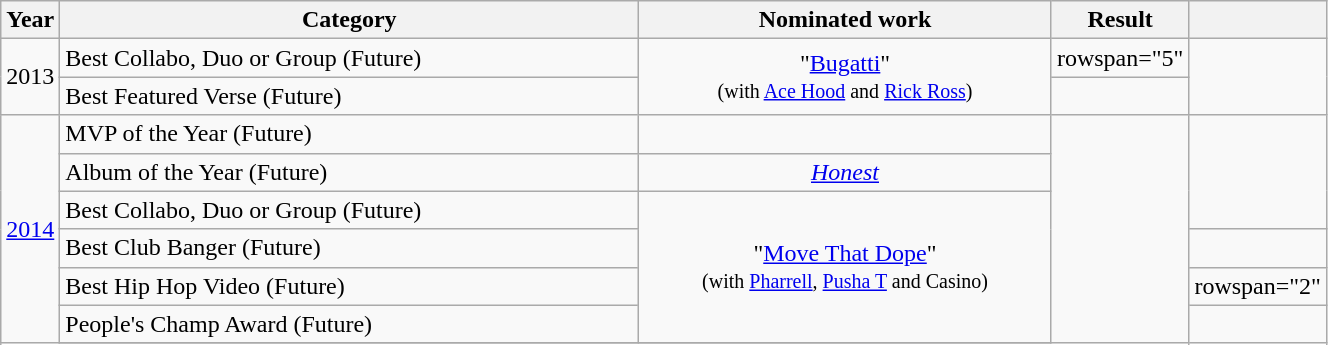<table class="wikitable plainrowheaders" style="width:70%;">
<tr>
<th scope="col" style="width:4%;">Year</th>
<th scope="col" style="width:50%;">Category</th>
<th scope="col" style="width:35%;">Nominated work</th>
<th scope="col" style="width:6%;">Result</th>
<th scope="col" style="width:6%;"></th>
</tr>
<tr>
<td rowspan="2">2013</td>
<td>Best Collabo, Duo or Group (Future)</td>
<td style="text-align:center;" rowspan="2">"<a href='#'>Bugatti</a>"<br><small>(with <a href='#'>Ace Hood</a> and <a href='#'>Rick Ross</a>)</small></td>
<td>rowspan="5" </td>
<td rowspan="2" style="text-align:center;"></td>
</tr>
<tr>
<td>Best Featured Verse (Future)</td>
</tr>
<tr>
<td rowspan="7"><a href='#'>2014</a></td>
<td>MVP of the Year (Future)</td>
<td></td>
<td rowspan="7" style="text-align:center;"></td>
</tr>
<tr>
<td>Album of the Year (Future)</td>
<td style="text-align:center;"><em><a href='#'>Honest</a></em></td>
</tr>
<tr>
<td>Best Collabo, Duo or Group (Future)</td>
<td style="text-align:center;" rowspan="4">"<a href='#'>Move That Dope</a>" <br><small>(with <a href='#'>Pharrell</a>, <a href='#'>Pusha T</a> and Casino)</small></td>
</tr>
<tr>
<td>Best Club Banger (Future)</td>
<td></td>
</tr>
<tr>
<td>Best Hip Hop Video (Future)</td>
<td>rowspan="2" </td>
</tr>
<tr>
<td>People's Champ Award (Future)</td>
</tr>
<tr>
</tr>
</table>
